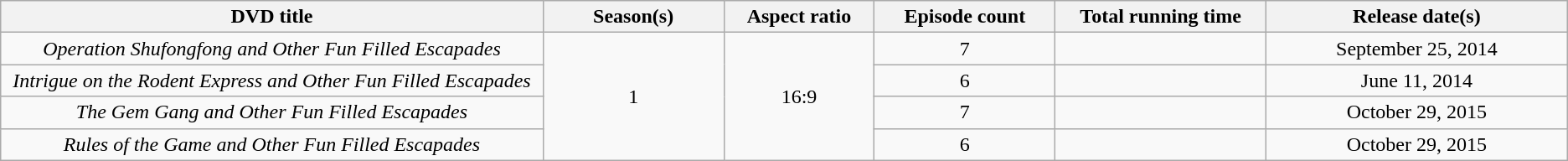<table class="wikitable sortable" style="text-align:center">
<tr>
<th style="width:18%;">DVD title</th>
<th style="width:6%;">Season(s)</th>
<th style="width:5%;">Aspect ratio</th>
<th style="width:6%;">Episode count</th>
<th style="width:7%;">Total running time</th>
<th style="width:10%;">Release date(s)</th>
</tr>
<tr>
<td><em>Operation Shufongfong and Other Fun Filled Escapades</em></td>
<td rowspan="4">1</td>
<td rowspan="4">16:9</td>
<td>7</td>
<td></td>
<td>September 25, 2014</td>
</tr>
<tr>
<td><em>Intrigue on the Rodent Express and Other Fun Filled Escapades</em></td>
<td>6</td>
<td></td>
<td>June 11, 2014</td>
</tr>
<tr>
<td><em>The Gem Gang and Other Fun Filled Escapades</em></td>
<td>7</td>
<td></td>
<td>October 29, 2015</td>
</tr>
<tr>
<td><em>Rules of the Game and Other Fun Filled Escapades</em></td>
<td>6</td>
<td></td>
<td>October 29, 2015</td>
</tr>
</table>
